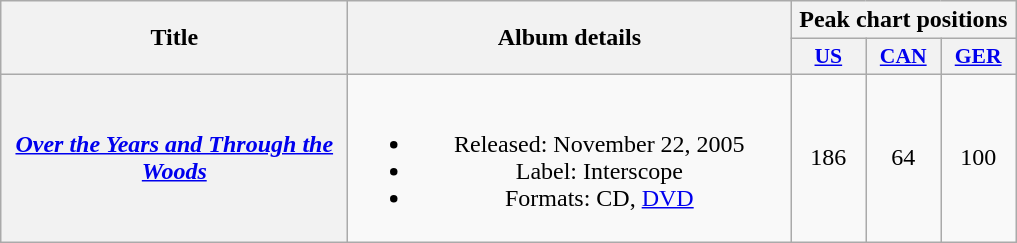<table class="wikitable plainrowheaders" style="text-align:center;">
<tr>
<th scope="col" rowspan="2" style="width:14em;">Title</th>
<th scope="col" rowspan="2" style="width:18em;">Album details</th>
<th scope="col" colspan="3">Peak chart positions</th>
</tr>
<tr>
<th scope="col" style="width:3em;font-size:90%;"><a href='#'>US</a><br></th>
<th scope="col" style="width:3em;font-size:90%;"><a href='#'>CAN</a><br></th>
<th scope="col" style="width:3em;font-size:90%;"><a href='#'>GER</a><br></th>
</tr>
<tr>
<th scope="row"><em><a href='#'>Over the Years and Through the Woods</a></em></th>
<td><br><ul><li>Released: November 22, 2005</li><li>Label: Interscope</li><li>Formats: CD, <a href='#'>DVD</a></li></ul></td>
<td>186</td>
<td>64</td>
<td>100</td>
</tr>
</table>
